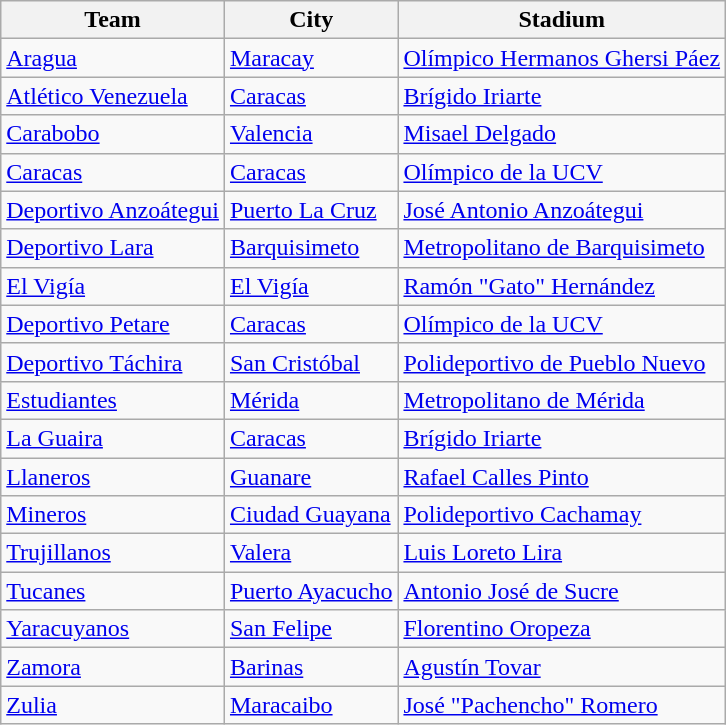<table class="wikitable sortable">
<tr>
<th>Team</th>
<th>City</th>
<th>Stadium</th>
</tr>
<tr>
<td><a href='#'>Aragua</a></td>
<td><a href='#'>Maracay</a></td>
<td><a href='#'>Olímpico Hermanos Ghersi Páez</a></td>
</tr>
<tr>
<td><a href='#'>Atlético Venezuela</a></td>
<td><a href='#'>Caracas</a></td>
<td><a href='#'>Brígido Iriarte</a></td>
</tr>
<tr>
<td><a href='#'>Carabobo</a></td>
<td><a href='#'>Valencia</a></td>
<td><a href='#'>Misael Delgado</a></td>
</tr>
<tr>
<td><a href='#'>Caracas</a></td>
<td><a href='#'>Caracas</a></td>
<td><a href='#'>Olímpico de la UCV</a></td>
</tr>
<tr>
<td><a href='#'>Deportivo Anzoátegui</a></td>
<td><a href='#'>Puerto La Cruz</a></td>
<td><a href='#'>José Antonio Anzoátegui</a></td>
</tr>
<tr>
<td><a href='#'>Deportivo Lara</a></td>
<td><a href='#'>Barquisimeto</a></td>
<td><a href='#'>Metropolitano de Barquisimeto</a></td>
</tr>
<tr>
<td><a href='#'>El Vigía</a></td>
<td><a href='#'>El Vigía</a></td>
<td><a href='#'>Ramón "Gato" Hernández</a></td>
</tr>
<tr>
<td><a href='#'>Deportivo Petare</a></td>
<td><a href='#'>Caracas</a></td>
<td><a href='#'>Olímpico de la UCV</a></td>
</tr>
<tr>
<td><a href='#'>Deportivo Táchira</a></td>
<td><a href='#'>San Cristóbal</a></td>
<td><a href='#'>Polideportivo de Pueblo Nuevo</a></td>
</tr>
<tr>
<td><a href='#'>Estudiantes</a></td>
<td><a href='#'>Mérida</a></td>
<td><a href='#'>Metropolitano de Mérida</a></td>
</tr>
<tr>
<td><a href='#'>La Guaira</a></td>
<td><a href='#'>Caracas</a></td>
<td><a href='#'>Brígido Iriarte</a></td>
</tr>
<tr>
<td><a href='#'>Llaneros</a></td>
<td><a href='#'>Guanare</a></td>
<td><a href='#'>Rafael Calles Pinto</a></td>
</tr>
<tr>
<td><a href='#'>Mineros</a></td>
<td><a href='#'>Ciudad Guayana</a></td>
<td><a href='#'>Polideportivo Cachamay</a></td>
</tr>
<tr>
<td><a href='#'>Trujillanos</a></td>
<td><a href='#'>Valera</a></td>
<td><a href='#'>Luis Loreto Lira</a></td>
</tr>
<tr>
<td><a href='#'>Tucanes</a></td>
<td><a href='#'>Puerto Ayacucho</a></td>
<td><a href='#'>Antonio José de Sucre</a></td>
</tr>
<tr>
<td><a href='#'>Yaracuyanos</a></td>
<td><a href='#'>San Felipe</a></td>
<td><a href='#'>Florentino Oropeza</a></td>
</tr>
<tr>
<td><a href='#'>Zamora</a></td>
<td><a href='#'>Barinas</a></td>
<td><a href='#'>Agustín Tovar</a></td>
</tr>
<tr>
<td><a href='#'>Zulia</a></td>
<td><a href='#'>Maracaibo</a></td>
<td><a href='#'>José "Pachencho" Romero</a></td>
</tr>
</table>
